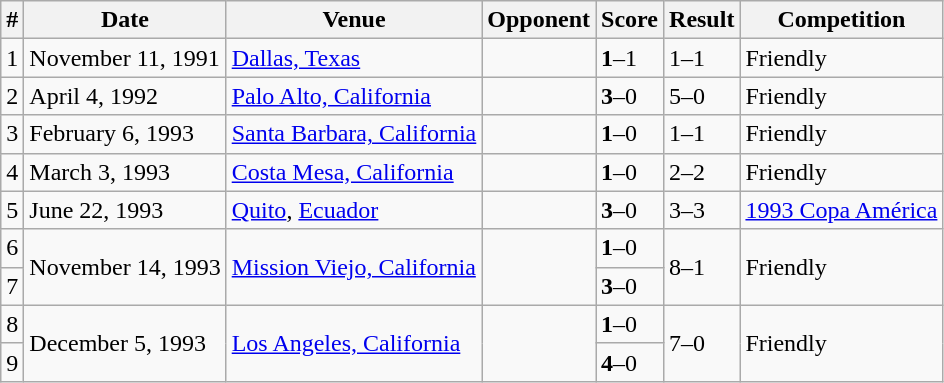<table class="wikitable collapsible expanded">
<tr>
<th>#</th>
<th>Date</th>
<th>Venue</th>
<th>Opponent</th>
<th>Score</th>
<th>Result</th>
<th>Competition</th>
</tr>
<tr>
<td>1</td>
<td>November 11, 1991</td>
<td><a href='#'>Dallas, Texas</a></td>
<td></td>
<td><strong>1</strong>–1</td>
<td>1–1</td>
<td>Friendly</td>
</tr>
<tr>
<td>2</td>
<td>April 4, 1992</td>
<td><a href='#'>Palo Alto, California</a></td>
<td></td>
<td><strong>3</strong>–0</td>
<td>5–0</td>
<td>Friendly</td>
</tr>
<tr>
<td>3</td>
<td>February 6, 1993</td>
<td><a href='#'>Santa Barbara, California</a></td>
<td></td>
<td><strong>1</strong>–0</td>
<td>1–1</td>
<td>Friendly</td>
</tr>
<tr>
<td>4</td>
<td>March 3, 1993</td>
<td><a href='#'>Costa Mesa, California</a></td>
<td></td>
<td><strong>1</strong>–0</td>
<td>2–2</td>
<td>Friendly</td>
</tr>
<tr>
<td>5</td>
<td>June 22, 1993</td>
<td><a href='#'>Quito</a>, <a href='#'>Ecuador</a></td>
<td></td>
<td><strong>3</strong>–0</td>
<td>3–3</td>
<td><a href='#'>1993 Copa América</a></td>
</tr>
<tr>
<td>6</td>
<td rowspan=2>November 14, 1993</td>
<td rowspan=2><a href='#'>Mission Viejo, California</a></td>
<td rowspan=2></td>
<td><strong>1</strong>–0</td>
<td rowspan=2>8–1</td>
<td rowspan=2>Friendly</td>
</tr>
<tr>
<td>7</td>
<td><strong>3</strong>–0</td>
</tr>
<tr>
<td>8</td>
<td rowspan=2>December 5, 1993</td>
<td rowspan=2><a href='#'>Los Angeles, California</a></td>
<td rowspan=2></td>
<td><strong>1</strong>–0</td>
<td rowspan=2>7–0</td>
<td rowspan=2>Friendly</td>
</tr>
<tr>
<td>9</td>
<td><strong>4</strong>–0</td>
</tr>
</table>
